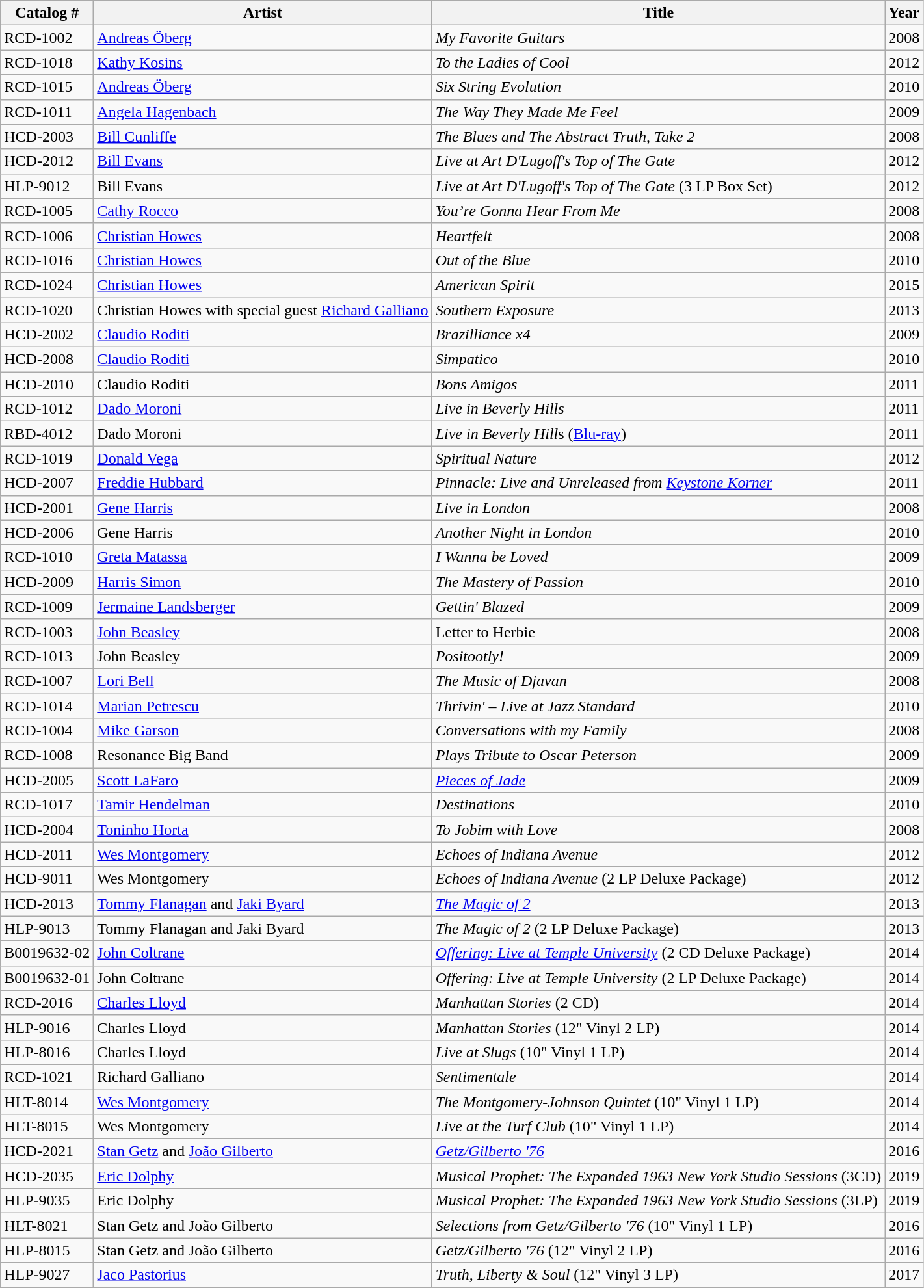<table class="wikitable sortable">
<tr>
<th>Catalog #</th>
<th>Artist</th>
<th>Title</th>
<th>Year</th>
</tr>
<tr>
<td>RCD-1002</td>
<td><a href='#'>Andreas Öberg</a></td>
<td><em>My Favorite Guitars</em></td>
<td>2008</td>
</tr>
<tr>
<td>RCD-1018</td>
<td><a href='#'>Kathy Kosins</a></td>
<td><em>To the Ladies of Cool</em></td>
<td>2012</td>
</tr>
<tr>
<td>RCD-1015</td>
<td><a href='#'>Andreas Öberg</a></td>
<td><em>Six String Evolution</em></td>
<td>2010</td>
</tr>
<tr>
<td>RCD-1011</td>
<td><a href='#'>Angela Hagenbach</a></td>
<td><em>The Way They Made Me Feel</em></td>
<td>2009</td>
</tr>
<tr>
<td>HCD-2003</td>
<td><a href='#'>Bill Cunliffe</a></td>
<td><em>The Blues and The Abstract Truth, Take 2</em></td>
<td>2008</td>
</tr>
<tr>
<td>HCD-2012</td>
<td><a href='#'>Bill Evans</a></td>
<td><em>Live at Art D'Lugoff's Top of The Gate</em></td>
<td>2012</td>
</tr>
<tr>
<td>HLP-9012</td>
<td>Bill Evans</td>
<td><em>Live at Art D'Lugoff's Top of The Gate</em> (3 LP Box Set)</td>
<td>2012</td>
</tr>
<tr>
<td>RCD-1005</td>
<td><a href='#'>Cathy Rocco</a></td>
<td><em>You’re Gonna Hear From Me</em></td>
<td>2008</td>
</tr>
<tr>
<td>RCD-1006</td>
<td><a href='#'>Christian Howes</a></td>
<td><em>Heartfelt</em></td>
<td>2008</td>
</tr>
<tr>
<td>RCD-1016</td>
<td><a href='#'>Christian Howes</a></td>
<td><em>Out of the Blue</em></td>
<td>2010</td>
</tr>
<tr>
<td>RCD-1024</td>
<td><a href='#'>Christian Howes</a></td>
<td><em>American Spirit</em></td>
<td>2015</td>
</tr>
<tr>
<td>RCD-1020</td>
<td>Christian Howes with special guest <a href='#'>Richard Galliano</a></td>
<td><em>Southern Exposure</em></td>
<td>2013</td>
</tr>
<tr>
<td>HCD-2002</td>
<td><a href='#'>Claudio Roditi</a></td>
<td><em>Brazilliance x4</em></td>
<td>2009</td>
</tr>
<tr>
<td>HCD-2008</td>
<td><a href='#'>Claudio Roditi</a></td>
<td><em>Simpatico</em></td>
<td>2010</td>
</tr>
<tr>
<td>HCD-2010</td>
<td>Claudio Roditi</td>
<td><em>Bons Amigos</em></td>
<td>2011</td>
</tr>
<tr>
<td>RCD-1012</td>
<td><a href='#'>Dado Moroni</a></td>
<td><em>Live in Beverly Hills</em></td>
<td>2011</td>
</tr>
<tr>
<td>RBD-4012</td>
<td>Dado Moroni</td>
<td><em>Live in Beverly Hill</em>s (<a href='#'>Blu-ray</a>)</td>
<td>2011</td>
</tr>
<tr>
<td>RCD-1019</td>
<td><a href='#'>Donald Vega</a></td>
<td><em>Spiritual Nature</em></td>
<td>2012</td>
</tr>
<tr>
<td>HCD-2007</td>
<td><a href='#'>Freddie Hubbard</a></td>
<td><em>Pinnacle: Live and Unreleased from <a href='#'>Keystone Korner</a></em></td>
<td>2011</td>
</tr>
<tr>
<td>HCD-2001</td>
<td><a href='#'>Gene Harris</a></td>
<td><em>Live in London</em></td>
<td>2008</td>
</tr>
<tr>
<td>HCD-2006</td>
<td>Gene Harris</td>
<td><em>Another Night in London</em></td>
<td>2010</td>
</tr>
<tr>
<td>RCD-1010</td>
<td><a href='#'>Greta Matassa</a></td>
<td><em>I Wanna be Loved</em></td>
<td>2009</td>
</tr>
<tr>
<td>HCD-2009</td>
<td><a href='#'>Harris Simon</a></td>
<td><em>The Mastery of Passion</em></td>
<td>2010</td>
</tr>
<tr>
<td>RCD-1009</td>
<td><a href='#'>Jermaine Landsberger</a></td>
<td><em>Gettin' Blazed</em></td>
<td>2009</td>
</tr>
<tr>
<td>RCD-1003</td>
<td><a href='#'>John Beasley</a></td>
<td>Letter to Herbie</td>
<td>2008</td>
</tr>
<tr>
<td>RCD-1013</td>
<td>John Beasley</td>
<td><em>Positootly!</em></td>
<td>2009</td>
</tr>
<tr>
<td>RCD-1007</td>
<td><a href='#'>Lori Bell</a></td>
<td><em>The Music of Djavan</em></td>
<td>2008</td>
</tr>
<tr>
<td>RCD-1014</td>
<td><a href='#'>Marian Petrescu</a></td>
<td><em>Thrivin' – Live at Jazz Standard</em></td>
<td>2010</td>
</tr>
<tr>
<td>RCD-1004</td>
<td><a href='#'>Mike Garson</a></td>
<td><em>Conversations with my Family</em></td>
<td>2008</td>
</tr>
<tr>
<td>RCD-1008</td>
<td>Resonance Big Band</td>
<td><em>Plays Tribute to Oscar Peterson</em></td>
<td>2009</td>
</tr>
<tr>
<td>HCD-2005</td>
<td><a href='#'>Scott LaFaro</a></td>
<td><em><a href='#'>Pieces of Jade</a></em></td>
<td>2009</td>
</tr>
<tr>
<td>RCD-1017</td>
<td><a href='#'>Tamir Hendelman</a></td>
<td><em>Destinations</em></td>
<td>2010</td>
</tr>
<tr>
<td>HCD-2004</td>
<td><a href='#'>Toninho Horta</a></td>
<td><em>To Jobim with Love</em></td>
<td>2008</td>
</tr>
<tr>
<td>HCD-2011</td>
<td><a href='#'>Wes Montgomery</a></td>
<td><em>Echoes of Indiana Avenue</em></td>
<td>2012</td>
</tr>
<tr>
<td>HCD-9011</td>
<td>Wes Montgomery</td>
<td><em>Echoes of Indiana Avenue</em> (2 LP Deluxe Package)</td>
<td>2012</td>
</tr>
<tr>
<td>HCD-2013</td>
<td><a href='#'>Tommy Flanagan</a> and <a href='#'>Jaki Byard</a></td>
<td><em><a href='#'>The Magic of 2</a></em></td>
<td>2013</td>
</tr>
<tr>
<td>HLP-9013</td>
<td>Tommy Flanagan and Jaki Byard</td>
<td><em>The Magic of 2</em> (2 LP Deluxe Package)</td>
<td>2013</td>
</tr>
<tr>
<td>B0019632-02</td>
<td><a href='#'>John Coltrane</a></td>
<td><em><a href='#'>Offering: Live at Temple University</a></em> (2 CD Deluxe Package)</td>
<td>2014</td>
</tr>
<tr>
<td>B0019632-01</td>
<td>John Coltrane</td>
<td><em>Offering: Live at Temple University</em> (2 LP Deluxe Package)</td>
<td>2014</td>
</tr>
<tr>
<td>RCD-2016</td>
<td><a href='#'>Charles Lloyd</a></td>
<td><em>Manhattan Stories</em> (2 CD)</td>
<td>2014</td>
</tr>
<tr>
<td>HLP-9016</td>
<td>Charles Lloyd</td>
<td><em>Manhattan Stories</em> (12" Vinyl 2 LP)</td>
<td>2014</td>
</tr>
<tr>
<td>HLP-8016</td>
<td>Charles Lloyd</td>
<td><em>Live at Slugs</em> (10" Vinyl 1 LP)</td>
<td>2014</td>
</tr>
<tr>
<td>RCD-1021</td>
<td>Richard Galliano</td>
<td><em>Sentimentale</em></td>
<td>2014</td>
</tr>
<tr>
<td>HLT-8014</td>
<td><a href='#'>Wes Montgomery</a></td>
<td><em>The Montgomery-Johnson Quintet</em> (10" Vinyl 1 LP)</td>
<td>2014</td>
</tr>
<tr>
<td>HLT-8015</td>
<td>Wes Montgomery</td>
<td><em>Live at the Turf Club</em> (10" Vinyl 1 LP)</td>
<td>2014</td>
</tr>
<tr>
<td>HCD-2021</td>
<td><a href='#'>Stan Getz</a> and <a href='#'>João Gilberto</a></td>
<td><em><a href='#'>Getz/Gilberto '76</a></em></td>
<td>2016</td>
</tr>
<tr>
<td>HCD-2035</td>
<td><a href='#'>Eric Dolphy</a></td>
<td><em>Musical Prophet: The Expanded 1963 New York Studio Sessions</em>  (3CD)</td>
<td>2019</td>
</tr>
<tr>
<td>HLP-9035</td>
<td>Eric Dolphy</td>
<td><em>Musical Prophet: The Expanded 1963 New York Studio Sessions</em>  (3LP)</td>
<td>2019</td>
</tr>
<tr>
<td>HLT-8021</td>
<td>Stan Getz and João Gilberto</td>
<td><em>Selections from Getz/Gilberto '76</em> (10" Vinyl 1 LP)</td>
<td>2016</td>
</tr>
<tr>
<td>HLP-8015</td>
<td>Stan Getz and João Gilberto</td>
<td><em>Getz/Gilberto '76</em> (12" Vinyl 2 LP)</td>
<td>2016</td>
</tr>
<tr>
<td>HLP-9027</td>
<td><a href='#'>Jaco Pastorius</a></td>
<td><em>Truth, Liberty & Soul</em> (12" Vinyl 3 LP)</td>
<td>2017</td>
</tr>
</table>
